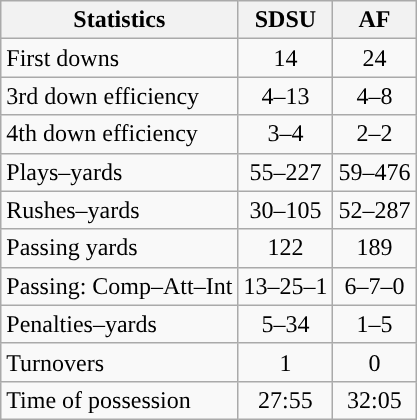<table class="wikitable">
<tr>
<th>Statistics</th>
<th>SDSU</th>
<th>AF</th>
</tr>
<tr>
<td>First downs</td>
<td align=center>14</td>
<td align=center>24</td>
</tr>
<tr>
<td>3rd down efficiency</td>
<td align=center>4–13</td>
<td align=center>4–8</td>
</tr>
<tr>
<td>4th down efficiency</td>
<td align=center>3–4</td>
<td align=center>2–2</td>
</tr>
<tr>
<td>Plays–yards</td>
<td align=center>55–227</td>
<td align=center>59–476</td>
</tr>
<tr>
<td>Rushes–yards</td>
<td align=center>30–105</td>
<td align=center>52–287</td>
</tr>
<tr>
<td>Passing yards</td>
<td align=center>122</td>
<td align=center>189</td>
</tr>
<tr>
<td>Passing: Comp–Att–Int</td>
<td align=center>13–25–1</td>
<td align=center>6–7–0</td>
</tr>
<tr>
<td>Penalties–yards</td>
<td align=center>5–34</td>
<td align=center>1–5</td>
</tr>
<tr>
<td>Turnovers</td>
<td align=center>1</td>
<td align=center>0</td>
</tr>
<tr>
<td>Time of possession</td>
<td align=center>27:55</td>
<td align=center>32:05</td>
</tr>
</table>
